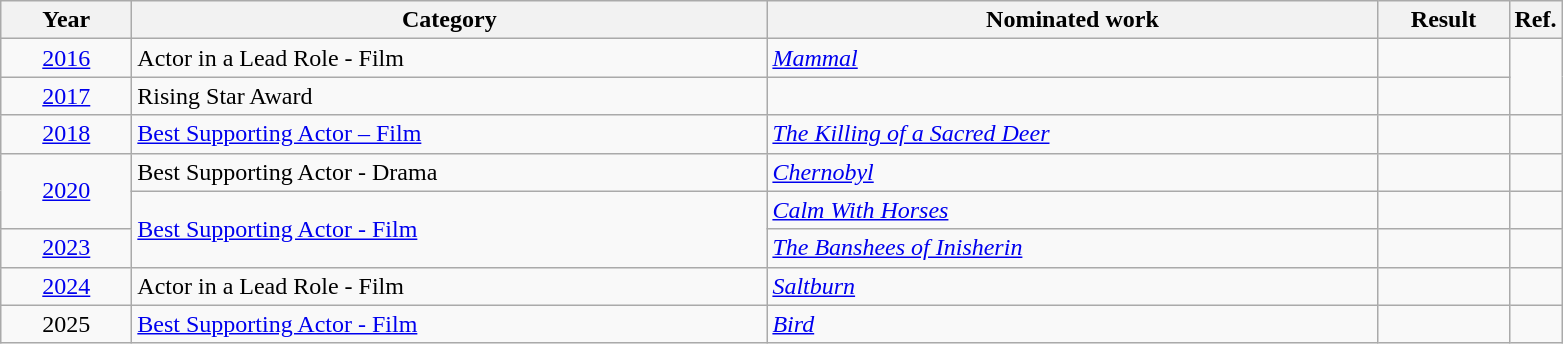<table class=wikitable>
<tr>
<th scope="col" style="width:5em;">Year</th>
<th scope="col" style="width:26em;">Category</th>
<th scope="col" style="width:25em;">Nominated work</th>
<th scope="col" style="width:5em;">Result</th>
<th>Ref.</th>
</tr>
<tr>
<td style="text-align:center;"><a href='#'>2016</a></td>
<td>Actor in a Lead Role - Film</td>
<td><em><a href='#'>Mammal</a></em></td>
<td></td>
<td align="center" rowspan="2"></td>
</tr>
<tr>
<td style="text-align:center;"><a href='#'>2017</a></td>
<td>Rising Star Award</td>
<td></td>
<td></td>
</tr>
<tr>
<td style="text-align:center;"><a href='#'>2018</a></td>
<td><a href='#'>Best Supporting Actor – Film</a></td>
<td><em><a href='#'>The Killing of a Sacred Deer</a></em></td>
<td></td>
<td align="center"></td>
</tr>
<tr>
<td rowspan="2" style="text-align:center;"><a href='#'>2020</a></td>
<td>Best Supporting Actor - Drama</td>
<td><em><a href='#'>Chernobyl</a></em></td>
<td></td>
<td></td>
</tr>
<tr>
<td rowspan="2"><a href='#'>Best Supporting Actor - Film</a></td>
<td><em><a href='#'>Calm With Horses</a></em></td>
<td></td>
<td></td>
</tr>
<tr>
<td style="text-align:center;"><a href='#'>2023</a></td>
<td><em><a href='#'>The Banshees of Inisherin</a></em></td>
<td></td>
</tr>
<tr>
<td style="text-align:center;"><a href='#'>2024</a></td>
<td>Actor in a Lead Role - Film</td>
<td><em><a href='#'>Saltburn</a></em></td>
<td></td>
<td></td>
</tr>
<tr>
<td align="center">2025</td>
<td><a href='#'>Best Supporting Actor - Film</a></td>
<td><em><a href='#'>Bird</a></em></td>
<td></td>
<td></td>
</tr>
</table>
